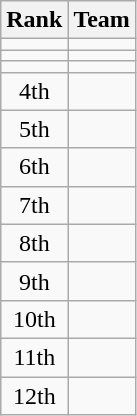<table class=wikitable style="text-align:center;">
<tr>
<th>Rank</th>
<th>Team</th>
</tr>
<tr>
<td></td>
<td align=left></td>
</tr>
<tr>
<td></td>
<td align=left></td>
</tr>
<tr>
<td></td>
<td align=left></td>
</tr>
<tr>
<td>4th</td>
<td align=left></td>
</tr>
<tr>
<td>5th</td>
<td align=left></td>
</tr>
<tr>
<td>6th</td>
<td align=left></td>
</tr>
<tr>
<td>7th</td>
<td align=left></td>
</tr>
<tr>
<td>8th</td>
<td align=left></td>
</tr>
<tr>
<td>9th</td>
<td align=left></td>
</tr>
<tr>
<td>10th</td>
<td align=left></td>
</tr>
<tr>
<td>11th</td>
<td align=left></td>
</tr>
<tr>
<td>12th</td>
<td align=left></td>
</tr>
</table>
